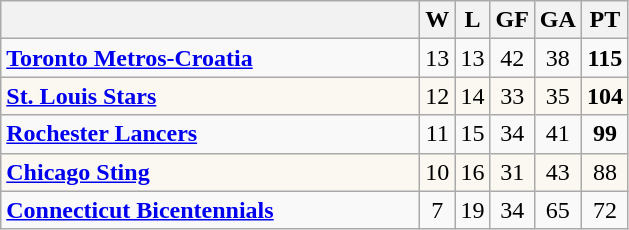<table class="wikitable" style="text-align:center">
<tr>
<th style="width:17em"></th>
<th>W</th>
<th>L</th>
<th>GF</th>
<th>GA</th>
<th>PT</th>
</tr>
<tr align=center>
<td align=left><strong><a href='#'>Toronto Metros-Croatia</a></strong></td>
<td>13</td>
<td>13</td>
<td>42</td>
<td>38</td>
<td><strong>115</strong></td>
</tr>
<tr align=center bgcolor=#FAF8F0>
<td align=left><strong><a href='#'>St. Louis Stars</a></strong></td>
<td>12</td>
<td>14</td>
<td>33</td>
<td>35</td>
<td><strong>104</strong></td>
</tr>
<tr align=center>
<td align=left><strong><a href='#'>Rochester Lancers</a></strong></td>
<td>11</td>
<td>15</td>
<td>34</td>
<td>41</td>
<td><strong>99</strong></td>
</tr>
<tr align=center bgcolor=#FAF8F0>
<td align=left><strong><a href='#'>Chicago Sting</a></strong></td>
<td>10</td>
<td>16</td>
<td>31</td>
<td>43</td>
<td>88</td>
</tr>
<tr align=center>
<td align=left><strong><a href='#'>Connecticut Bicentennials</a></strong></td>
<td>7</td>
<td>19</td>
<td>34</td>
<td>65</td>
<td>72</td>
</tr>
</table>
